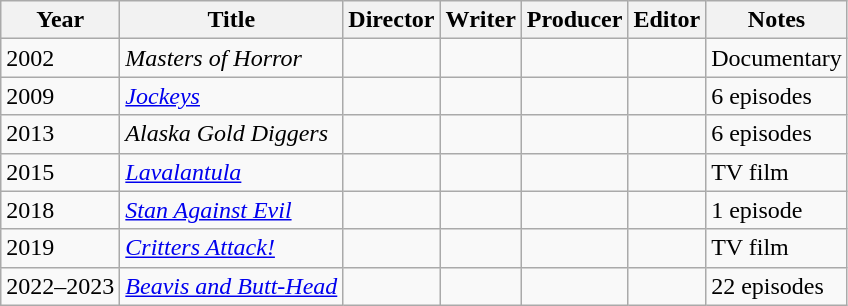<table class="wikitable sortable">
<tr>
<th>Year</th>
<th>Title</th>
<th>Director</th>
<th>Writer</th>
<th>Producer</th>
<th>Editor</th>
<th>Notes</th>
</tr>
<tr>
<td>2002</td>
<td><em>Masters of Horror</em></td>
<td></td>
<td></td>
<td></td>
<td></td>
<td>Documentary</td>
</tr>
<tr>
<td>2009</td>
<td><em><a href='#'>Jockeys</a></em></td>
<td></td>
<td></td>
<td></td>
<td></td>
<td>6 episodes</td>
</tr>
<tr>
<td>2013</td>
<td><em>Alaska Gold Diggers</em></td>
<td></td>
<td></td>
<td></td>
<td></td>
<td>6 episodes</td>
</tr>
<tr>
<td>2015</td>
<td><em><a href='#'>Lavalantula</a></em></td>
<td></td>
<td></td>
<td></td>
<td></td>
<td>TV film</td>
</tr>
<tr>
<td>2018</td>
<td><em><a href='#'>Stan Against Evil</a></em></td>
<td></td>
<td></td>
<td></td>
<td></td>
<td>1 episode</td>
</tr>
<tr>
<td>2019</td>
<td><em><a href='#'>Critters Attack!</a></em></td>
<td></td>
<td></td>
<td></td>
<td></td>
<td>TV film</td>
</tr>
<tr>
<td>2022–2023</td>
<td><em><a href='#'>Beavis and Butt-Head</a></em></td>
<td></td>
<td></td>
<td></td>
<td></td>
<td>22 episodes</td>
</tr>
</table>
